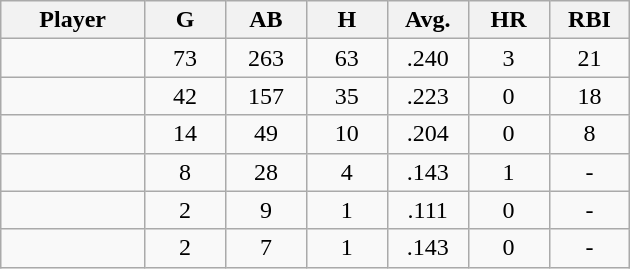<table class="wikitable sortable">
<tr>
<th bgcolor="#DDDDFF" width="16%">Player</th>
<th bgcolor="#DDDDFF" width="9%">G</th>
<th bgcolor="#DDDDFF" width="9%">AB</th>
<th bgcolor="#DDDDFF" width="9%">H</th>
<th bgcolor="#DDDDFF" width="9%">Avg.</th>
<th bgcolor="#DDDDFF" width="9%">HR</th>
<th bgcolor="#DDDDFF" width="9%">RBI</th>
</tr>
<tr align="center">
<td></td>
<td>73</td>
<td>263</td>
<td>63</td>
<td>.240</td>
<td>3</td>
<td>21</td>
</tr>
<tr align="center">
<td></td>
<td>42</td>
<td>157</td>
<td>35</td>
<td>.223</td>
<td>0</td>
<td>18</td>
</tr>
<tr align="center">
<td></td>
<td>14</td>
<td>49</td>
<td>10</td>
<td>.204</td>
<td>0</td>
<td>8</td>
</tr>
<tr align="center">
<td></td>
<td>8</td>
<td>28</td>
<td>4</td>
<td>.143</td>
<td>1</td>
<td>-</td>
</tr>
<tr align="center">
<td></td>
<td>2</td>
<td>9</td>
<td>1</td>
<td>.111</td>
<td>0</td>
<td>-</td>
</tr>
<tr align="center">
<td></td>
<td>2</td>
<td>7</td>
<td>1</td>
<td>.143</td>
<td>0</td>
<td>-</td>
</tr>
</table>
